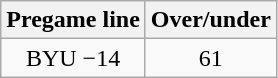<table class="wikitable">
<tr align="center">
<th style=>Pregame line</th>
<th style=>Over/under</th>
</tr>
<tr align="center">
<td>BYU −14</td>
<td>61</td>
</tr>
</table>
